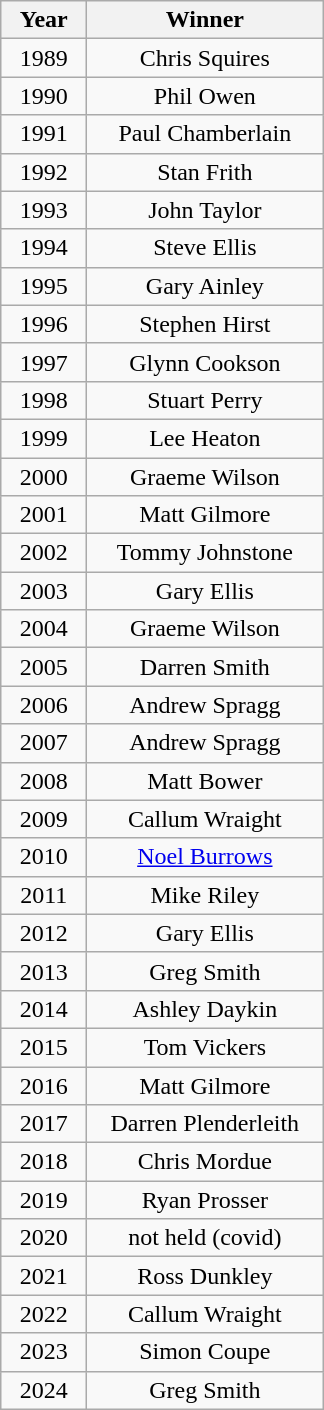<table class="wikitable" style="text-align:center">
<tr>
<th width=50>Year</th>
<th width=150>Winner</th>
</tr>
<tr>
<td>1989</td>
<td>Chris Squires</td>
</tr>
<tr>
<td>1990</td>
<td>Phil Owen</td>
</tr>
<tr>
<td>1991</td>
<td>Paul Chamberlain</td>
</tr>
<tr>
<td>1992</td>
<td>Stan Frith</td>
</tr>
<tr>
<td>1993</td>
<td>John Taylor</td>
</tr>
<tr>
<td>1994</td>
<td>Steve Ellis</td>
</tr>
<tr>
<td>1995</td>
<td>Gary Ainley</td>
</tr>
<tr>
<td>1996</td>
<td>Stephen Hirst</td>
</tr>
<tr>
<td>1997</td>
<td>Glynn Cookson</td>
</tr>
<tr>
<td>1998</td>
<td>Stuart Perry</td>
</tr>
<tr>
<td>1999</td>
<td>Lee Heaton</td>
</tr>
<tr>
<td>2000</td>
<td>Graeme Wilson</td>
</tr>
<tr>
<td>2001</td>
<td>Matt Gilmore</td>
</tr>
<tr>
<td>2002</td>
<td>Tommy Johnstone</td>
</tr>
<tr>
<td>2003</td>
<td>Gary Ellis</td>
</tr>
<tr>
<td>2004</td>
<td>Graeme Wilson</td>
</tr>
<tr>
<td>2005</td>
<td>Darren Smith</td>
</tr>
<tr>
<td>2006</td>
<td>Andrew Spragg</td>
</tr>
<tr>
<td>2007</td>
<td>Andrew Spragg</td>
</tr>
<tr>
<td>2008</td>
<td>Matt Bower</td>
</tr>
<tr>
<td>2009</td>
<td>Callum Wraight</td>
</tr>
<tr>
<td>2010</td>
<td><a href='#'>Noel Burrows</a></td>
</tr>
<tr>
<td>2011</td>
<td>Mike Riley</td>
</tr>
<tr>
<td>2012</td>
<td>Gary Ellis</td>
</tr>
<tr>
<td>2013</td>
<td>Greg Smith</td>
</tr>
<tr>
<td>2014</td>
<td>Ashley Daykin</td>
</tr>
<tr>
<td>2015</td>
<td>Tom Vickers</td>
</tr>
<tr>
<td>2016</td>
<td>Matt Gilmore</td>
</tr>
<tr>
<td>2017</td>
<td>Darren Plenderleith</td>
</tr>
<tr>
<td>2018</td>
<td>Chris Mordue</td>
</tr>
<tr>
<td>2019</td>
<td>Ryan Prosser</td>
</tr>
<tr>
<td>2020</td>
<td>not held (covid)</td>
</tr>
<tr>
<td>2021</td>
<td>Ross Dunkley</td>
</tr>
<tr>
<td>2022</td>
<td>Callum Wraight</td>
</tr>
<tr>
<td>2023</td>
<td>Simon Coupe</td>
</tr>
<tr>
<td>2024</td>
<td>Greg Smith</td>
</tr>
</table>
